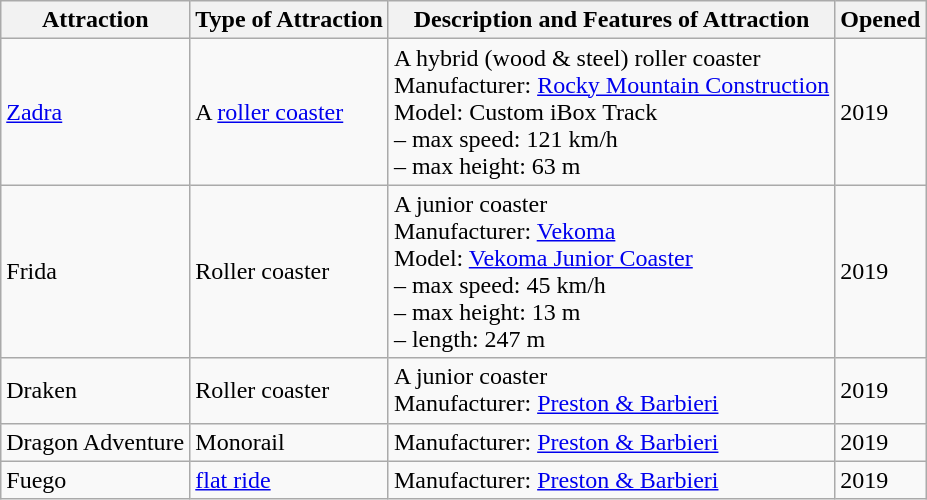<table class="wikitable">
<tr>
<th>Attraction</th>
<th>Type of Attraction</th>
<th>Description and Features of Attraction</th>
<th>Opened</th>
</tr>
<tr>
<td><a href='#'>Zadra</a></td>
<td>A <a href='#'>roller coaster</a></td>
<td>A hybrid (wood & steel) roller coaster<br>Manufacturer: <a href='#'>Rocky Mountain Construction</a><br>Model: Custom iBox Track<br>– max speed: 121 km/h<br>– max height: 63 m</td>
<td>2019</td>
</tr>
<tr>
<td>Frida</td>
<td>Roller coaster</td>
<td>A junior coaster<br>Manufacturer: <a href='#'>Vekoma</a><br>Model: <a href='#'>Vekoma Junior Coaster</a><br>– max speed: 45 km/h<br>– max height: 13 m<br>– length: 247 m<br></td>
<td>2019</td>
</tr>
<tr>
<td>Draken</td>
<td>Roller coaster</td>
<td>A junior coaster<br>Manufacturer: <a href='#'>Preston & Barbieri</a></td>
<td>2019</td>
</tr>
<tr>
<td>Dragon Adventure</td>
<td>Monorail</td>
<td>Manufacturer: <a href='#'>Preston & Barbieri</a></td>
<td>2019</td>
</tr>
<tr>
<td>Fuego</td>
<td><a href='#'>flat ride</a></td>
<td>Manufacturer: <a href='#'>Preston & Barbieri</a></td>
<td>2019</td>
</tr>
</table>
